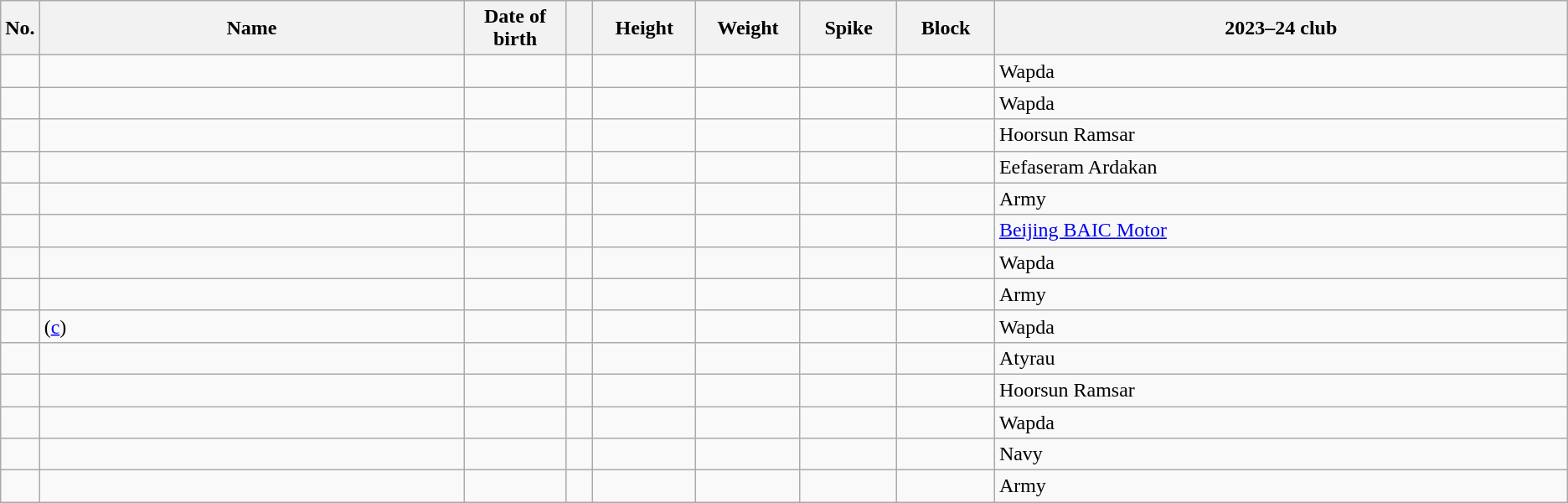<table class="wikitable sortable" style="font-size:100%; text-align:center;">
<tr>
<th>No.</th>
<th style="width:45em">Name</th>
<th style="width:8em">Date of birth</th>
<th style="width:2em"></th>
<th style="width:7em">Height</th>
<th style="width:7em">Weight</th>
<th style="width:7em">Spike</th>
<th style="width:7em">Block</th>
<th style="width:60em">2023–24 club</th>
</tr>
<tr>
<td></td>
<td style="text-align:left;"></td>
<td style="text-align:right;"></td>
<td></td>
<td></td>
<td></td>
<td></td>
<td></td>
<td style="text-align:left;"> Wapda</td>
</tr>
<tr>
<td></td>
<td style="text-align:left;"></td>
<td style="text-align:right;"></td>
<td></td>
<td></td>
<td></td>
<td></td>
<td></td>
<td style="text-align:left;"> Wapda</td>
</tr>
<tr>
<td></td>
<td style="text-align:left;"></td>
<td style="text-align:right;"></td>
<td></td>
<td></td>
<td></td>
<td></td>
<td></td>
<td style="text-align:left;"> Hoorsun Ramsar</td>
</tr>
<tr>
<td></td>
<td style="text-align:left;"></td>
<td style="text-align:right;"></td>
<td></td>
<td></td>
<td></td>
<td></td>
<td></td>
<td style="text-align:left;"> Eefaseram Ardakan</td>
</tr>
<tr>
<td></td>
<td style="text-align:left;"></td>
<td style="text-align:right;"></td>
<td></td>
<td></td>
<td></td>
<td></td>
<td></td>
<td style="text-align:left;"> Army</td>
</tr>
<tr>
<td></td>
<td style="text-align:left;"></td>
<td style="text-align:right;"></td>
<td></td>
<td></td>
<td></td>
<td></td>
<td></td>
<td style="text-align:left;"> <a href='#'>Beijing BAIC Motor</a></td>
</tr>
<tr>
<td></td>
<td style="text-align:left;"></td>
<td style="text-align:right;"></td>
<td></td>
<td></td>
<td></td>
<td></td>
<td></td>
<td style="text-align:left;"> Wapda</td>
</tr>
<tr>
<td></td>
<td style="text-align:left;"></td>
<td style="text-align:right;"></td>
<td></td>
<td></td>
<td></td>
<td></td>
<td></td>
<td style="text-align:left;"> Army</td>
</tr>
<tr>
<td></td>
<td style="text-align:left;"> (<a href='#'>c</a>)</td>
<td style="text-align:right;"></td>
<td></td>
<td></td>
<td></td>
<td></td>
<td></td>
<td style="text-align:left;"> Wapda</td>
</tr>
<tr>
<td></td>
<td style="text-align:left;"></td>
<td style="text-align:right;"></td>
<td></td>
<td></td>
<td></td>
<td></td>
<td></td>
<td style="text-align:left;"> Atyrau</td>
</tr>
<tr>
<td></td>
<td style="text-align:left;"></td>
<td style="text-align:right;"></td>
<td></td>
<td></td>
<td></td>
<td></td>
<td></td>
<td style="text-align:left;"> Hoorsun Ramsar</td>
</tr>
<tr>
<td></td>
<td style="text-align:left;"></td>
<td style="text-align:right;"></td>
<td></td>
<td></td>
<td></td>
<td></td>
<td></td>
<td style="text-align:left;"> Wapda</td>
</tr>
<tr>
<td></td>
<td style="text-align:left;"></td>
<td style="text-align:right;"></td>
<td></td>
<td></td>
<td></td>
<td></td>
<td></td>
<td style="text-align:left;"> Navy</td>
</tr>
<tr>
<td></td>
<td style="text-align:left;"></td>
<td style="text-align:right;"></td>
<td></td>
<td></td>
<td></td>
<td></td>
<td></td>
<td style="text-align:left;"> Army</td>
</tr>
</table>
